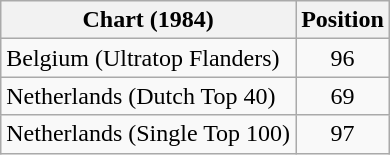<table class="wikitable sortable">
<tr>
<th>Chart (1984)</th>
<th>Position</th>
</tr>
<tr>
<td>Belgium (Ultratop Flanders)</td>
<td align="center">96</td>
</tr>
<tr>
<td>Netherlands (Dutch Top 40)</td>
<td align="center">69</td>
</tr>
<tr>
<td>Netherlands (Single Top 100)</td>
<td align="center">97</td>
</tr>
</table>
